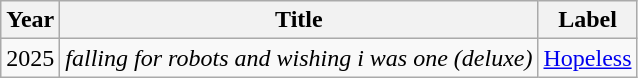<table class="wikitable">
<tr>
<th><strong>Year</strong></th>
<th>Title</th>
<th>Label</th>
</tr>
<tr>
<td>2025</td>
<td><em>falling for robots and wishing i was one (deluxe)</em></td>
<td><a href='#'>Hopeless</a></td>
</tr>
</table>
